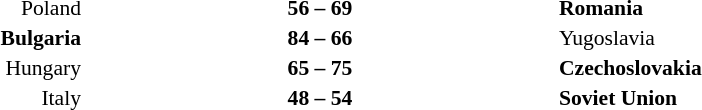<table width=75% cellspacing=1>
<tr>
<th width=25%></th>
<th width=25%></th>
<th width=25%></th>
</tr>
<tr style=font-size:90%>
<td align=right>Poland</td>
<td align=center><strong>56 – 69</strong></td>
<td><strong>Romania</strong></td>
</tr>
<tr style=font-size:90%>
<td align=right><strong>Bulgaria</strong></td>
<td align=center><strong>84 – 66</strong></td>
<td>Yugoslavia</td>
</tr>
<tr style=font-size:90%>
<td align=right>Hungary</td>
<td align=center><strong>65 – 75</strong></td>
<td><strong>Czechoslovakia</strong></td>
</tr>
<tr style=font-size:90%>
<td align=right>Italy</td>
<td align=center><strong>48 – 54</strong></td>
<td><strong>Soviet Union</strong></td>
</tr>
</table>
